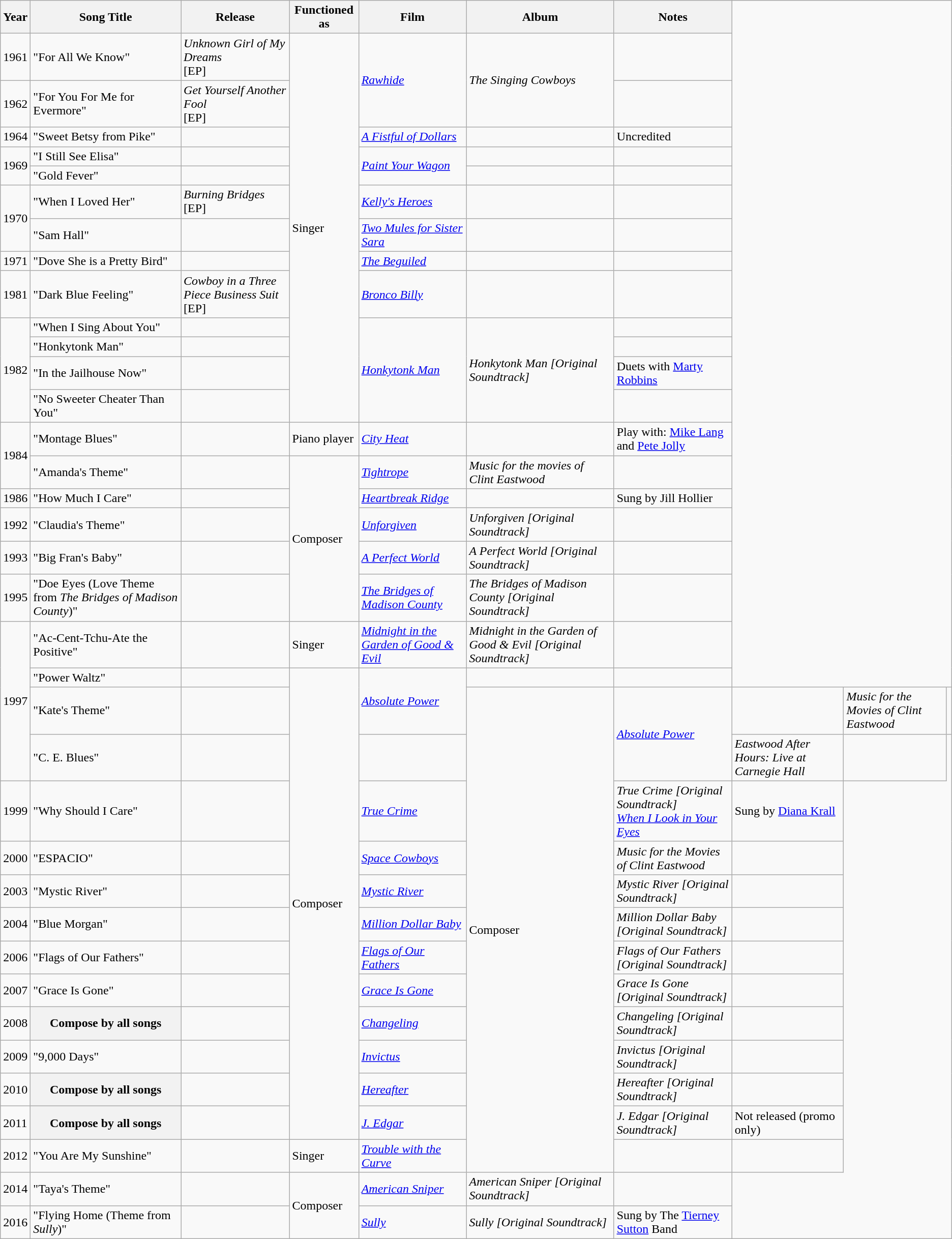<table class="wikitable sortable" style="font-size: 100%;">
<tr>
<th>Year</th>
<th>Song Title</th>
<th>Release</th>
<th>Functioned as</th>
<th>Film</th>
<th>Album</th>
<th>Notes</th>
</tr>
<tr>
<td>1961</td>
<td>"For All We Know"</td>
<td><em>Unknown Girl of My Dreams</em><br>[EP]</td>
<td rowspan="13">Singer</td>
<td rowspan="2"><em><a href='#'>Rawhide</a></em></td>
<td rowspan="2"><em>The Singing Cowboys</em></td>
<td></td>
</tr>
<tr>
<td>1962</td>
<td>"For You For Me for Evermore"</td>
<td><em>Get Yourself Another Fool</em><br>[EP]</td>
<td></td>
</tr>
<tr>
<td>1964</td>
<td>"Sweet Betsy from Pike"</td>
<td></td>
<td><em><a href='#'>A Fistful of Dollars</a></em></td>
<td></td>
<td>Uncredited</td>
</tr>
<tr>
<td rowspan="2">1969</td>
<td>"I Still See Elisa"</td>
<td></td>
<td rowspan="2"><em><a href='#'>Paint Your Wagon</a></em></td>
<td></td>
<td></td>
</tr>
<tr>
<td>"Gold Fever"</td>
<td></td>
<td></td>
<td></td>
</tr>
<tr>
<td rowspan="2">1970</td>
<td>"When I Loved Her"</td>
<td><em>Burning Bridges</em><br>[EP]</td>
<td><em><a href='#'>Kelly's Heroes</a></em></td>
<td></td>
<td></td>
</tr>
<tr>
<td>"Sam Hall"</td>
<td></td>
<td><em><a href='#'>Two Mules for Sister Sara</a></em></td>
<td></td>
<td></td>
</tr>
<tr>
<td>1971</td>
<td>"Dove She is a Pretty Bird"</td>
<td></td>
<td><em><a href='#'>The Beguiled</a></em></td>
<td></td>
<td></td>
</tr>
<tr>
<td>1981</td>
<td>"Dark Blue Feeling"</td>
<td><em>Cowboy in a Three Piece Business Suit</em> [EP]</td>
<td><em><a href='#'>Bronco Billy</a></em></td>
<td></td>
<td></td>
</tr>
<tr>
<td rowspan="4">1982</td>
<td>"When I Sing About You"</td>
<td></td>
<td rowspan="4"><em><a href='#'>Honkytonk Man</a></em></td>
<td rowspan="4"><em>Honkytonk Man [Original Soundtrack]</em></td>
<td></td>
</tr>
<tr>
<td>"Honkytonk Man"</td>
<td></td>
<td></td>
</tr>
<tr>
<td>"In the Jailhouse Now"</td>
<td></td>
<td>Duets with <a href='#'>Marty Robbins</a></td>
</tr>
<tr>
<td>"No Sweeter Cheater Than You"</td>
<td></td>
<td></td>
</tr>
<tr>
<td rowspan="2">1984</td>
<td>"Montage Blues"</td>
<td></td>
<td>Piano player</td>
<td><em><a href='#'>City Heat</a></em></td>
<td></td>
<td>Play with: <a href='#'>Mike Lang</a> and <a href='#'>Pete Jolly</a></td>
</tr>
<tr>
<td>"Amanda's Theme"</td>
<td></td>
<td rowspan="5">Composer</td>
<td><em><a href='#'>Tightrope</a></em></td>
<td><em>Music for the movies of Clint Eastwood</em></td>
<td></td>
</tr>
<tr>
<td>1986</td>
<td>"How Much I Care"</td>
<td></td>
<td><em><a href='#'>Heartbreak Ridge</a></em></td>
<td></td>
<td>Sung by Jill Hollier</td>
</tr>
<tr>
<td>1992</td>
<td>"Claudia's Theme"</td>
<td></td>
<td><em><a href='#'>Unforgiven</a></em></td>
<td><em>Unforgiven [Original Soundtrack]</em></td>
<td></td>
</tr>
<tr>
<td>1993</td>
<td>"Big Fran's Baby"</td>
<td></td>
<td><em><a href='#'>A Perfect World</a></em></td>
<td><em>A Perfect World [Original Soundtrack]</em></td>
<td></td>
</tr>
<tr>
<td>1995</td>
<td>"Doe Eyes (Love Theme from <em>The Bridges of Madison County</em>)"</td>
<td></td>
<td><em><a href='#'>The Bridges of Madison County</a></em></td>
<td><em>The Bridges of Madison County [Original Soundtrack]</em></td>
<td></td>
</tr>
<tr>
<td rowspan="4">1997</td>
<td>"Ac-Cent-Tchu-Ate the Positive"</td>
<td></td>
<td>Singer</td>
<td><em><a href='#'>Midnight in the Garden of Good & Evil</a></em></td>
<td><em>Midnight in the Garden of Good & Evil [Original Soundtrack]</em></td>
<td></td>
</tr>
<tr>
<td>"Power Waltz"</td>
<td></td>
<td rowspan="13">Composer</td>
<td rowspan="2"><em><a href='#'>Absolute Power</a></em></td>
<td></td>
<td></td>
</tr>
<tr>
<td>"Kate's Theme"</td>
<td></td>
<td rowspan="13">Composer</td>
<td rowspan="2"><em><a href='#'>Absolute Power</a></em></td>
<td></td>
<td><em>Music for the Movies of Clint Eastwood</em></td>
<td></td>
</tr>
<tr>
<td>"C. E. Blues"</td>
<td></td>
<td></td>
<td><em>Eastwood After Hours: Live at Carnegie Hall</em></td>
<td></td>
</tr>
<tr>
<td>1999</td>
<td>"Why Should I Care"</td>
<td></td>
<td><em><a href='#'>True Crime</a></em></td>
<td><em>True Crime [Original Soundtrack]</em><br><em><a href='#'>When I Look in Your Eyes</a></em></td>
<td>Sung by <a href='#'>Diana Krall</a></td>
</tr>
<tr>
<td>2000</td>
<td>"ESPACIO"</td>
<td></td>
<td><em><a href='#'>Space Cowboys</a></em></td>
<td><em>Music for the Movies of Clint Eastwood</em></td>
<td></td>
</tr>
<tr>
<td>2003</td>
<td>"Mystic River"</td>
<td></td>
<td><em><a href='#'>Mystic River</a></em></td>
<td><em>Mystic River [Original Soundtrack]</em></td>
<td></td>
</tr>
<tr>
<td>2004</td>
<td>"Blue Morgan"</td>
<td></td>
<td><em><a href='#'>Million Dollar Baby</a></em></td>
<td><em>Million Dollar Baby [Original Soundtrack]</em></td>
<td></td>
</tr>
<tr>
<td>2006</td>
<td>"Flags of Our Fathers"</td>
<td></td>
<td><em><a href='#'>Flags of Our Fathers</a></em></td>
<td><em>Flags of Our Fathers [Original Soundtrack]</em></td>
<td></td>
</tr>
<tr>
<td>2007</td>
<td>"Grace Is Gone"</td>
<td></td>
<td><em><a href='#'>Grace Is Gone</a></em></td>
<td><em>Grace Is Gone [Original Soundtrack]</em></td>
<td></td>
</tr>
<tr>
<td>2008</td>
<th scope="row">Compose by all songs</th>
<td></td>
<td><em><a href='#'>Changeling</a></em></td>
<td><em>Changeling [Original Soundtrack]</em></td>
<td></td>
</tr>
<tr>
<td>2009</td>
<td>"9,000 Days"</td>
<td></td>
<td><em><a href='#'>Invictus</a></em></td>
<td><em>Invictus [Original Soundtrack]</em></td>
<td></td>
</tr>
<tr>
<td>2010</td>
<th scope="row">Compose by all songs</th>
<td></td>
<td><em><a href='#'>Hereafter</a></em></td>
<td><em>Hereafter [Original Soundtrack]</em></td>
<td></td>
</tr>
<tr>
<td>2011</td>
<th scope="row">Compose by all songs</th>
<td></td>
<td><em><a href='#'>J. Edgar</a></em></td>
<td><em>J. Edgar [Original Soundtrack]</em></td>
<td>Not released (promo only)</td>
</tr>
<tr>
<td>2012</td>
<td>"You Are My Sunshine"</td>
<td></td>
<td>Singer</td>
<td><em><a href='#'>Trouble with the Curve</a></em></td>
<td></td>
<td></td>
</tr>
<tr>
<td>2014</td>
<td>"Taya's Theme"</td>
<td></td>
<td rowspan="2">Composer</td>
<td><em><a href='#'>American Sniper</a></em></td>
<td><em>American Sniper [Original Soundtrack]</em></td>
<td></td>
</tr>
<tr>
<td>2016</td>
<td>"Flying Home (Theme from <em>Sully</em>)"</td>
<td></td>
<td><em><a href='#'>Sully</a></em></td>
<td><em>Sully [Original Soundtrack]</em></td>
<td>Sung by The <a href='#'>Tierney Sutton</a> Band</td>
</tr>
</table>
